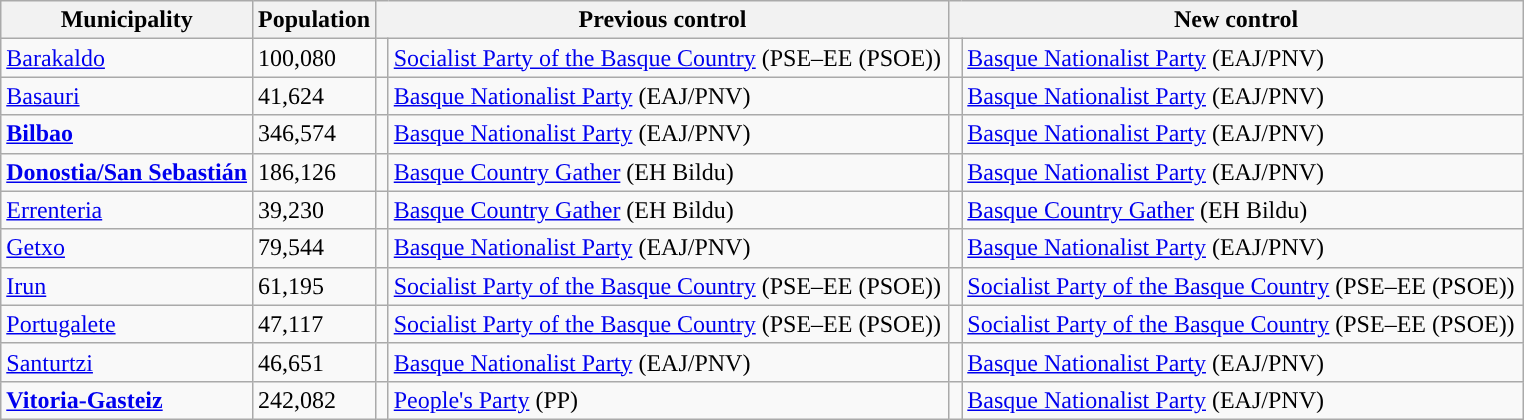<table class="wikitable sortable">
<tr>
<th>Municipality</th>
<th>Population</th>
<th colspan="2" style="width:375px;">Previous control</th>
<th colspan="2" style="width:375px;">New control</th>
</tr>
<tr>
<td><a href='#'>Barakaldo</a></td>
<td>100,080</td>
<td width="1" style="color:inherit;background:"></td>
<td><a href='#'>Socialist Party of the Basque Country</a> (PSE–EE (PSOE))</td>
<td width="1" style="color:inherit;background:"></td>
<td><a href='#'>Basque Nationalist Party</a> (EAJ/PNV)</td>
</tr>
<tr>
<td><a href='#'>Basauri</a></td>
<td>41,624</td>
<td style="color:inherit;background:"></td>
<td><a href='#'>Basque Nationalist Party</a> (EAJ/PNV)</td>
<td style="color:inherit;background:"></td>
<td><a href='#'>Basque Nationalist Party</a> (EAJ/PNV)</td>
</tr>
<tr>
<td><strong><a href='#'>Bilbao</a></strong></td>
<td>346,574</td>
<td style="color:inherit;background:"></td>
<td><a href='#'>Basque Nationalist Party</a> (EAJ/PNV)</td>
<td style="color:inherit;background:"></td>
<td><a href='#'>Basque Nationalist Party</a> (EAJ/PNV)</td>
</tr>
<tr>
<td><strong><a href='#'>Donostia/San Sebastián</a></strong></td>
<td>186,126</td>
<td style="color:inherit;background:"></td>
<td><a href='#'>Basque Country Gather</a> (EH Bildu)</td>
<td style="color:inherit;background:"></td>
<td><a href='#'>Basque Nationalist Party</a> (EAJ/PNV)</td>
</tr>
<tr>
<td><a href='#'>Errenteria</a></td>
<td>39,230</td>
<td style="color:inherit;background:"></td>
<td><a href='#'>Basque Country Gather</a> (EH Bildu)</td>
<td style="color:inherit;background:"></td>
<td><a href='#'>Basque Country Gather</a> (EH Bildu)</td>
</tr>
<tr>
<td><a href='#'>Getxo</a></td>
<td>79,544</td>
<td style="color:inherit;background:"></td>
<td><a href='#'>Basque Nationalist Party</a> (EAJ/PNV)</td>
<td style="color:inherit;background:"></td>
<td><a href='#'>Basque Nationalist Party</a> (EAJ/PNV)</td>
</tr>
<tr>
<td><a href='#'>Irun</a></td>
<td>61,195</td>
<td style="color:inherit;background:"></td>
<td><a href='#'>Socialist Party of the Basque Country</a> (PSE–EE (PSOE))</td>
<td style="color:inherit;background:"></td>
<td><a href='#'>Socialist Party of the Basque Country</a> (PSE–EE (PSOE))</td>
</tr>
<tr>
<td><a href='#'>Portugalete</a></td>
<td>47,117</td>
<td style="color:inherit;background:"></td>
<td><a href='#'>Socialist Party of the Basque Country</a> (PSE–EE (PSOE))</td>
<td style="color:inherit;background:"></td>
<td><a href='#'>Socialist Party of the Basque Country</a> (PSE–EE (PSOE))</td>
</tr>
<tr>
<td><a href='#'>Santurtzi</a></td>
<td>46,651</td>
<td style="color:inherit;background:"></td>
<td><a href='#'>Basque Nationalist Party</a> (EAJ/PNV)</td>
<td style="color:inherit;background:"></td>
<td><a href='#'>Basque Nationalist Party</a> (EAJ/PNV)</td>
</tr>
<tr>
<td><strong><a href='#'>Vitoria-Gasteiz</a></strong></td>
<td>242,082</td>
<td style="color:inherit;background:"></td>
<td><a href='#'>People's Party</a> (PP)</td>
<td style="color:inherit;background:"></td>
<td><a href='#'>Basque Nationalist Party</a> (EAJ/PNV)</td>
</tr>
</table>
